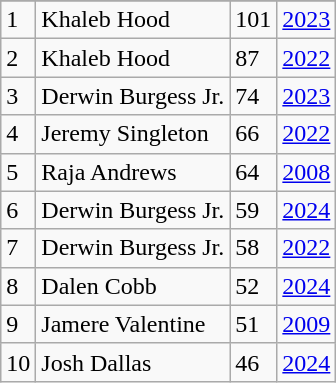<table class="wikitable">
<tr>
</tr>
<tr>
<td>1</td>
<td>Khaleb Hood</td>
<td>101</td>
<td><a href='#'>2023</a></td>
</tr>
<tr>
<td>2</td>
<td>Khaleb Hood</td>
<td>87</td>
<td><a href='#'>2022</a></td>
</tr>
<tr>
<td>3</td>
<td>Derwin Burgess Jr.</td>
<td>74</td>
<td><a href='#'>2023</a></td>
</tr>
<tr>
<td>4</td>
<td>Jeremy Singleton</td>
<td>66</td>
<td><a href='#'>2022</a></td>
</tr>
<tr>
<td>5</td>
<td>Raja Andrews</td>
<td>64</td>
<td><a href='#'>2008</a></td>
</tr>
<tr>
<td>6</td>
<td>Derwin Burgess Jr.</td>
<td>59</td>
<td><a href='#'>2024</a></td>
</tr>
<tr>
<td>7</td>
<td>Derwin Burgess Jr.</td>
<td>58</td>
<td><a href='#'>2022</a></td>
</tr>
<tr>
<td>8</td>
<td>Dalen Cobb</td>
<td>52</td>
<td><a href='#'>2024</a></td>
</tr>
<tr>
<td>9</td>
<td>Jamere Valentine</td>
<td>51</td>
<td><a href='#'>2009</a></td>
</tr>
<tr>
<td>10</td>
<td>Josh Dallas</td>
<td>46</td>
<td><a href='#'>2024</a></td>
</tr>
</table>
